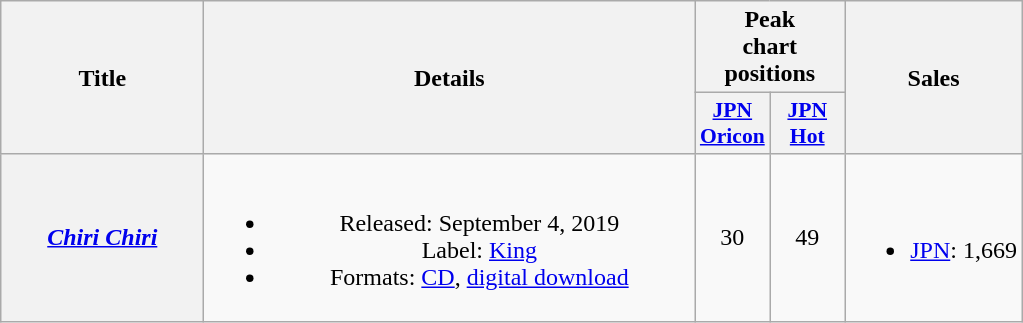<table class="wikitable plainrowheaders" style="text-align:center">
<tr>
<th scope="col" rowspan="2" style="width:8em;">Title</th>
<th scope="col" rowspan="2" style="width:20em;">Details</th>
<th scope="col" colspan="2">Peak<br>chart<br>positions</th>
<th scope="col" rowspan="2">Sales</th>
</tr>
<tr>
<th scope="col" style="width:3em;font-size:90%;"><a href='#'>JPN<br>Oricon</a><br></th>
<th scope="col" style="width:3em;font-size:90%;"><a href='#'>JPN<br>Hot</a><br></th>
</tr>
<tr>
<th scope="row"><em><a href='#'>Chiri Chiri</a></em></th>
<td><br><ul><li>Released: September 4, 2019</li><li>Label: <a href='#'>King</a></li><li>Formats: <a href='#'>CD</a>, <a href='#'>digital download</a></li></ul></td>
<td>30</td>
<td>49</td>
<td><br><ul><li><a href='#'>JPN</a>: 1,669</li></ul></td>
</tr>
</table>
